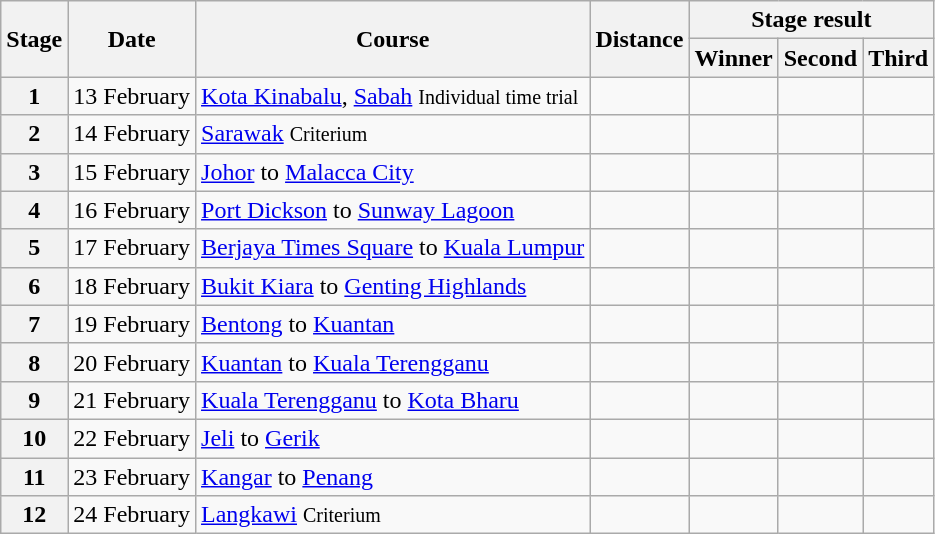<table class=wikitable>
<tr>
<th rowspan=2>Stage</th>
<th rowspan=2>Date</th>
<th rowspan=2>Course</th>
<th rowspan=2>Distance</th>
<th colspan=3>Stage result</th>
</tr>
<tr>
<th>Winner</th>
<th>Second</th>
<th>Third</th>
</tr>
<tr>
<th>1</th>
<td>13 February</td>
<td><a href='#'>Kota Kinabalu</a>, <a href='#'>Sabah</a> <small>Individual time trial</small></td>
<td align=center></td>
<td></td>
<td></td>
<td></td>
</tr>
<tr>
<th>2</th>
<td>14 February</td>
<td><a href='#'>Sarawak</a> <small>Criterium</small></td>
<td align=center></td>
<td></td>
<td></td>
<td></td>
</tr>
<tr>
<th>3</th>
<td>15 February</td>
<td><a href='#'>Johor</a> to <a href='#'>Malacca City</a></td>
<td align=center></td>
<td></td>
<td></td>
<td></td>
</tr>
<tr>
<th>4</th>
<td>16 February</td>
<td><a href='#'>Port Dickson</a> to <a href='#'>Sunway Lagoon</a></td>
<td align=center></td>
<td></td>
<td></td>
<td></td>
</tr>
<tr>
<th>5</th>
<td>17 February</td>
<td><a href='#'>Berjaya Times Square</a> to <a href='#'>Kuala Lumpur</a></td>
<td align=center></td>
<td></td>
<td></td>
<td></td>
</tr>
<tr>
<th>6</th>
<td>18 February</td>
<td><a href='#'>Bukit Kiara</a> to <a href='#'>Genting Highlands</a></td>
<td align=center></td>
<td></td>
<td></td>
<td></td>
</tr>
<tr>
<th>7</th>
<td>19 February</td>
<td><a href='#'>Bentong</a> to <a href='#'>Kuantan</a></td>
<td align=center></td>
<td></td>
<td></td>
<td></td>
</tr>
<tr>
<th>8</th>
<td>20 February</td>
<td><a href='#'>Kuantan</a> to <a href='#'>Kuala Terengganu</a></td>
<td align=center></td>
<td></td>
<td></td>
<td></td>
</tr>
<tr>
<th>9</th>
<td>21 February</td>
<td><a href='#'>Kuala Terengganu</a> to <a href='#'>Kota Bharu</a></td>
<td align=center></td>
<td></td>
<td></td>
<td></td>
</tr>
<tr>
<th>10</th>
<td>22 February</td>
<td><a href='#'>Jeli</a> to <a href='#'>Gerik</a></td>
<td align=center></td>
<td></td>
<td></td>
<td></td>
</tr>
<tr>
<th>11</th>
<td>23 February</td>
<td><a href='#'>Kangar</a> to <a href='#'>Penang</a></td>
<td align=center></td>
<td></td>
<td></td>
<td></td>
</tr>
<tr>
<th>12</th>
<td>24 February</td>
<td><a href='#'>Langkawi</a> <small>Criterium</small></td>
<td align=center></td>
<td></td>
<td></td>
<td></td>
</tr>
</table>
